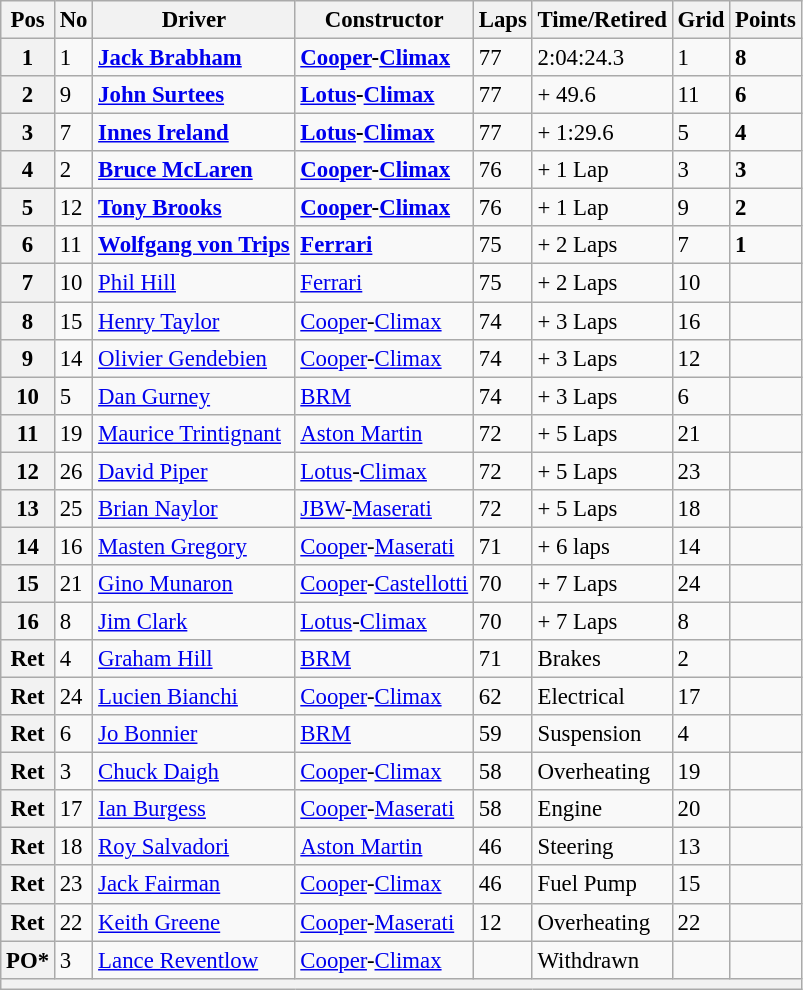<table class="wikitable" style="font-size:95%;">
<tr>
<th>Pos</th>
<th>No</th>
<th>Driver</th>
<th>Constructor</th>
<th>Laps</th>
<th>Time/Retired</th>
<th>Grid</th>
<th>Points</th>
</tr>
<tr>
<th>1</th>
<td>1</td>
<td> <strong><a href='#'>Jack Brabham</a></strong></td>
<td><strong><a href='#'>Cooper</a>-<a href='#'>Climax</a></strong></td>
<td>77</td>
<td>2:04:24.3</td>
<td>1</td>
<td><strong>8</strong></td>
</tr>
<tr>
<th>2</th>
<td>9</td>
<td> <strong><a href='#'>John Surtees</a></strong></td>
<td><strong><a href='#'>Lotus</a>-<a href='#'>Climax</a></strong></td>
<td>77</td>
<td>+ 49.6</td>
<td>11</td>
<td><strong>6</strong></td>
</tr>
<tr>
<th>3</th>
<td>7</td>
<td> <strong><a href='#'>Innes Ireland</a></strong></td>
<td><strong><a href='#'>Lotus</a>-<a href='#'>Climax</a></strong></td>
<td>77</td>
<td>+ 1:29.6</td>
<td>5</td>
<td><strong>4</strong></td>
</tr>
<tr>
<th>4</th>
<td>2</td>
<td> <strong><a href='#'>Bruce McLaren</a></strong></td>
<td><strong><a href='#'>Cooper</a>-<a href='#'>Climax</a></strong></td>
<td>76</td>
<td>+ 1 Lap</td>
<td>3</td>
<td><strong>3</strong></td>
</tr>
<tr>
<th>5</th>
<td>12</td>
<td> <strong><a href='#'>Tony Brooks</a></strong></td>
<td><strong><a href='#'>Cooper</a>-<a href='#'>Climax</a></strong></td>
<td>76</td>
<td>+ 1 Lap</td>
<td>9</td>
<td><strong>2</strong></td>
</tr>
<tr>
<th>6</th>
<td>11</td>
<td> <strong><a href='#'>Wolfgang von Trips</a></strong></td>
<td><strong><a href='#'>Ferrari</a></strong></td>
<td>75</td>
<td>+ 2 Laps</td>
<td>7</td>
<td><strong>1</strong></td>
</tr>
<tr>
<th>7</th>
<td>10</td>
<td> <a href='#'>Phil Hill</a></td>
<td><a href='#'>Ferrari</a></td>
<td>75</td>
<td>+ 2 Laps</td>
<td>10</td>
<td> </td>
</tr>
<tr>
<th>8</th>
<td>15</td>
<td> <a href='#'>Henry Taylor</a></td>
<td><a href='#'>Cooper</a>-<a href='#'>Climax</a></td>
<td>74</td>
<td>+ 3 Laps</td>
<td>16</td>
<td> </td>
</tr>
<tr>
<th>9</th>
<td>14</td>
<td> <a href='#'>Olivier Gendebien</a></td>
<td><a href='#'>Cooper</a>-<a href='#'>Climax</a></td>
<td>74</td>
<td>+ 3 Laps</td>
<td>12</td>
<td> </td>
</tr>
<tr>
<th>10</th>
<td>5</td>
<td> <a href='#'>Dan Gurney</a></td>
<td><a href='#'>BRM</a></td>
<td>74</td>
<td>+ 3 Laps</td>
<td>6</td>
<td> </td>
</tr>
<tr>
<th>11</th>
<td>19</td>
<td> <a href='#'>Maurice Trintignant</a></td>
<td><a href='#'>Aston Martin</a></td>
<td>72</td>
<td>+ 5 Laps</td>
<td>21</td>
<td> </td>
</tr>
<tr>
<th>12</th>
<td>26</td>
<td> <a href='#'>David Piper</a></td>
<td><a href='#'>Lotus</a>-<a href='#'>Climax</a></td>
<td>72</td>
<td>+ 5 Laps</td>
<td>23</td>
<td> </td>
</tr>
<tr>
<th>13</th>
<td>25</td>
<td> <a href='#'>Brian Naylor</a></td>
<td><a href='#'>JBW</a>-<a href='#'>Maserati</a></td>
<td>72</td>
<td>+ 5 Laps</td>
<td>18</td>
<td> </td>
</tr>
<tr>
<th>14</th>
<td>16</td>
<td> <a href='#'>Masten Gregory</a></td>
<td><a href='#'>Cooper</a>-<a href='#'>Maserati</a></td>
<td>71</td>
<td>+ 6 laps</td>
<td>14</td>
<td> </td>
</tr>
<tr>
<th>15</th>
<td>21</td>
<td> <a href='#'>Gino Munaron</a></td>
<td><a href='#'>Cooper</a>-<a href='#'>Castellotti</a></td>
<td>70</td>
<td>+ 7 Laps</td>
<td>24</td>
<td> </td>
</tr>
<tr>
<th>16</th>
<td>8</td>
<td> <a href='#'>Jim Clark</a></td>
<td><a href='#'>Lotus</a>-<a href='#'>Climax</a></td>
<td>70</td>
<td>+ 7 Laps</td>
<td>8</td>
<td> </td>
</tr>
<tr>
<th>Ret</th>
<td>4</td>
<td> <a href='#'>Graham Hill</a></td>
<td><a href='#'>BRM</a></td>
<td>71</td>
<td>Brakes</td>
<td>2</td>
<td> </td>
</tr>
<tr>
<th>Ret</th>
<td>24</td>
<td> <a href='#'>Lucien Bianchi</a></td>
<td><a href='#'>Cooper</a>-<a href='#'>Climax</a></td>
<td>62</td>
<td>Electrical</td>
<td>17</td>
<td> </td>
</tr>
<tr>
<th>Ret</th>
<td>6</td>
<td> <a href='#'>Jo Bonnier</a></td>
<td><a href='#'>BRM</a></td>
<td>59</td>
<td>Suspension</td>
<td>4</td>
<td> </td>
</tr>
<tr>
<th>Ret</th>
<td>3</td>
<td> <a href='#'>Chuck Daigh</a></td>
<td><a href='#'>Cooper</a>-<a href='#'>Climax</a></td>
<td>58</td>
<td>Overheating</td>
<td>19</td>
<td> </td>
</tr>
<tr>
<th>Ret</th>
<td>17</td>
<td> <a href='#'>Ian Burgess</a></td>
<td><a href='#'>Cooper</a>-<a href='#'>Maserati</a></td>
<td>58</td>
<td>Engine</td>
<td>20</td>
<td> </td>
</tr>
<tr>
<th>Ret</th>
<td>18</td>
<td> <a href='#'>Roy Salvadori</a></td>
<td><a href='#'>Aston Martin</a></td>
<td>46</td>
<td>Steering</td>
<td>13</td>
<td> </td>
</tr>
<tr>
<th>Ret</th>
<td>23</td>
<td> <a href='#'>Jack Fairman</a></td>
<td><a href='#'>Cooper</a>-<a href='#'>Climax</a></td>
<td>46</td>
<td>Fuel Pump</td>
<td>15</td>
<td> </td>
</tr>
<tr>
<th>Ret</th>
<td>22</td>
<td> <a href='#'>Keith Greene</a></td>
<td><a href='#'>Cooper</a>-<a href='#'>Maserati</a></td>
<td>12</td>
<td>Overheating</td>
<td>22</td>
<td> </td>
</tr>
<tr>
<th>PO*</th>
<td>3</td>
<td> <a href='#'>Lance Reventlow</a></td>
<td><a href='#'>Cooper</a>-<a href='#'>Climax</a></td>
<td></td>
<td>Withdrawn</td>
<td></td>
<td></td>
</tr>
<tr>
<th colspan="8"></th>
</tr>
</table>
